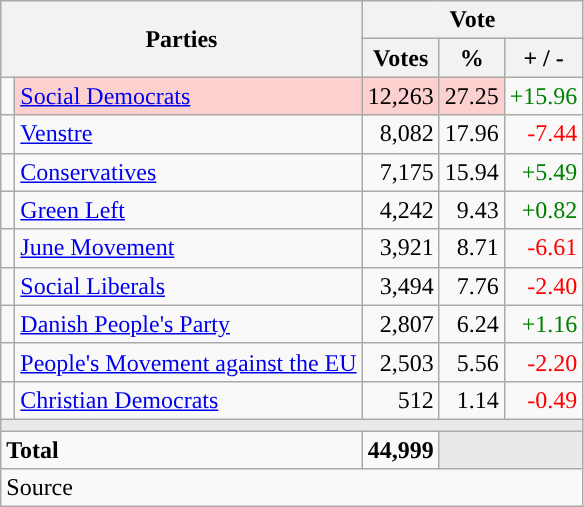<table class="wikitable" style="text-align:right;">
<tr>
<th style="text-align:centre;" rowspan="2" colspan="2" width="225">Parties</th>
<th colspan="3">Vote</th>
</tr>
<tr>
<th width="15">Votes</th>
<th width="15">%</th>
<th width="15">+ / -</th>
</tr>
<tr>
<td width="2" style="color:inherit;background:"></td>
<td bgcolor=#fbd0ce   align="left"><a href='#'>Social Democrats</a></td>
<td bgcolor=#fbd0ce>12,263</td>
<td bgcolor=#fbd0ce>27.25</td>
<td style=color:green;>+15.96</td>
</tr>
<tr>
<td width="2" style="color:inherit;background:"></td>
<td align="left"><a href='#'>Venstre</a></td>
<td>8,082</td>
<td>17.96</td>
<td style=color:red;>-7.44</td>
</tr>
<tr>
<td width="2" style="color:inherit;background:"></td>
<td align="left"><a href='#'>Conservatives</a></td>
<td>7,175</td>
<td>15.94</td>
<td style=color:green;>+5.49</td>
</tr>
<tr>
<td width="2" style="color:inherit;background:"></td>
<td align="left"><a href='#'>Green Left</a></td>
<td>4,242</td>
<td>9.43</td>
<td style=color:green;>+0.82</td>
</tr>
<tr>
<td width="2" style="color:inherit;background:"></td>
<td align="left"><a href='#'>June Movement</a></td>
<td>3,921</td>
<td>8.71</td>
<td style=color:red;>-6.61</td>
</tr>
<tr>
<td width="2" style="color:inherit;background:"></td>
<td align="left"><a href='#'>Social Liberals</a></td>
<td>3,494</td>
<td>7.76</td>
<td style=color:red;>-2.40</td>
</tr>
<tr>
<td width="2" style="color:inherit;background:"></td>
<td align="left"><a href='#'>Danish People's Party</a></td>
<td>2,807</td>
<td>6.24</td>
<td style=color:green;>+1.16</td>
</tr>
<tr>
<td width="2" style="color:inherit;background:"></td>
<td align="left"><a href='#'>People's Movement against the EU</a></td>
<td>2,503</td>
<td>5.56</td>
<td style=color:red;>-2.20</td>
</tr>
<tr>
<td width="2" style="color:inherit;background:"></td>
<td align="left"><a href='#'>Christian Democrats</a></td>
<td>512</td>
<td>1.14</td>
<td style=color:red;>-0.49</td>
</tr>
<tr>
<td colspan="7" bgcolor="#E9E9E9"></td>
</tr>
<tr>
<td align="left" colspan="2"><strong>Total</strong></td>
<td><strong>44,999</strong></td>
<td bgcolor="#E9E9E9" colspan="2"></td>
</tr>
<tr>
<td align="left" colspan="6">Source</td>
</tr>
</table>
